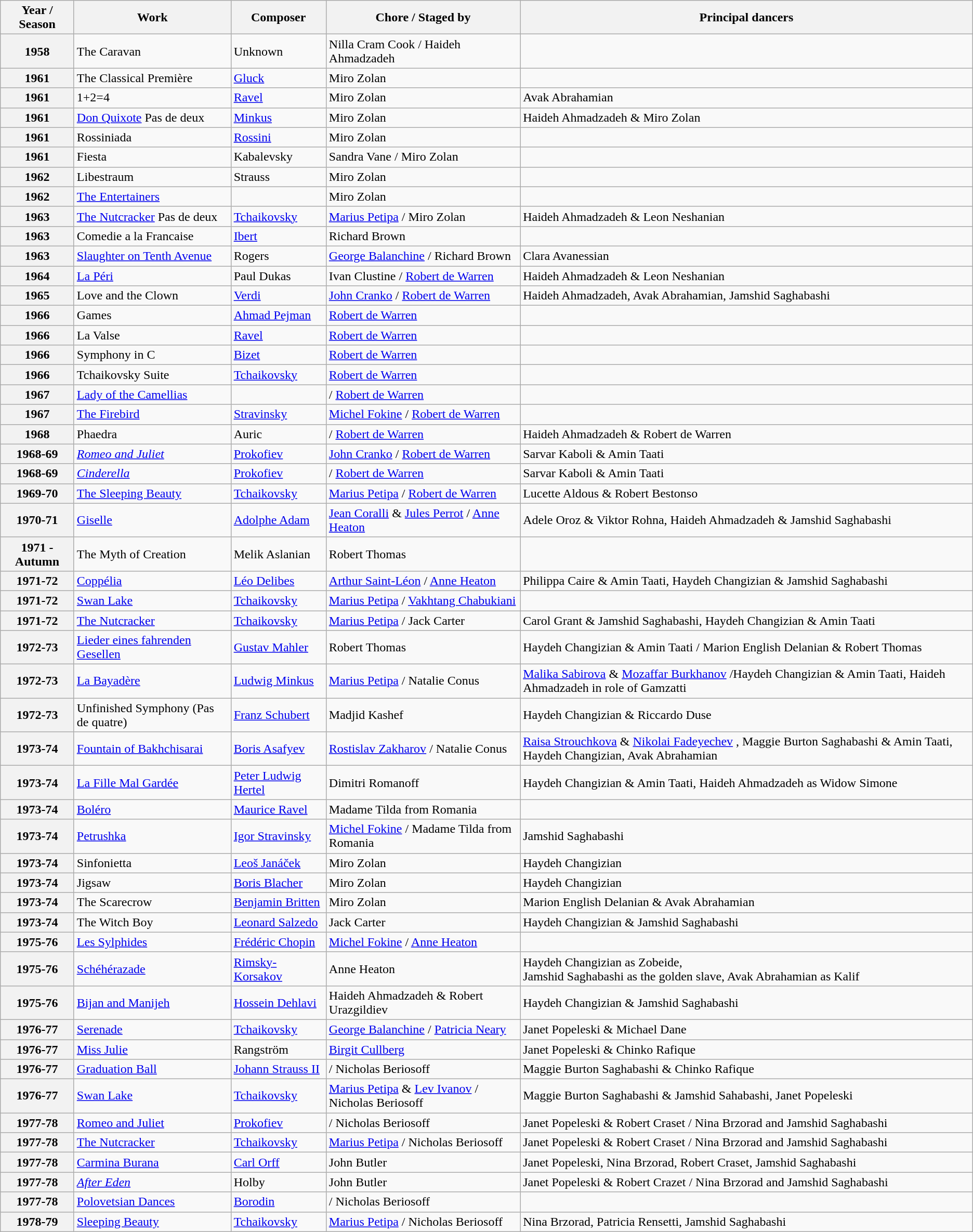<table border="1" class="wikitable">
<tr>
<th>Year / Season</th>
<th>Work</th>
<th>Composer</th>
<th>Chore / Staged by</th>
<th>Principal dancers</th>
</tr>
<tr>
<th>1958</th>
<td>The Caravan</td>
<td>Unknown</td>
<td>Nilla Cram Cook / Haideh Ahmadzadeh</td>
<td Entire company></td>
</tr>
<tr>
<th>1961</th>
<td>The Classical Première</td>
<td><a href='#'>Gluck</a></td>
<td>Miro Zolan</td>
<td Entire company></td>
</tr>
<tr>
<th>1961</th>
<td>1+2=4</td>
<td><a href='#'>Ravel</a></td>
<td>Miro Zolan</td>
<td>Avak Abrahamian</td>
</tr>
<tr>
<th>1961</th>
<td><a href='#'>Don Quixote</a> Pas de deux</td>
<td><a href='#'>Minkus</a></td>
<td>Miro Zolan</td>
<td>Haideh Ahmadzadeh & Miro Zolan</td>
</tr>
<tr>
<th>1961</th>
<td>Rossiniada</td>
<td><a href='#'>Rossini</a></td>
<td>Miro Zolan</td>
<td Entire company></td>
</tr>
<tr>
<th>1961</th>
<td>Fiesta</td>
<td>Kabalevsky</td>
<td>Sandra Vane / Miro Zolan</td>
<td></td>
</tr>
<tr>
<th>1962</th>
<td>Libestraum</td>
<td>Strauss</td>
<td>Miro Zolan</td>
<td></td>
</tr>
<tr>
<th>1962</th>
<td><a href='#'>The Entertainers</a></td>
<td></td>
<td>Miro Zolan</td>
<td></td>
</tr>
<tr>
<th>1963</th>
<td><a href='#'>The Nutcracker</a> Pas de deux</td>
<td><a href='#'>Tchaikovsky</a></td>
<td><a href='#'>Marius Petipa</a> / Miro Zolan</td>
<td>Haideh Ahmadzadeh & Leon Neshanian</td>
</tr>
<tr>
<th>1963</th>
<td>Comedie a la Francaise</td>
<td><a href='#'>Ibert</a></td>
<td>Richard Brown</td>
<td Entire company></td>
</tr>
<tr>
<th>1963</th>
<td><a href='#'>Slaughter on Tenth Avenue</a></td>
<td>Rogers</td>
<td><a href='#'>George Balanchine</a> / Richard Brown</td>
<td>Clara Avanessian</td>
</tr>
<tr>
<th>1964</th>
<td><a href='#'>La Péri</a></td>
<td>Paul Dukas</td>
<td>Ivan Clustine / <a href='#'>Robert de Warren</a></td>
<td>Haideh Ahmadzadeh & Leon Neshanian</td>
</tr>
<tr>
<th>1965</th>
<td>Love and the Clown</td>
<td><a href='#'>Verdi</a></td>
<td><a href='#'>John Cranko</a> / <a href='#'>Robert de Warren</a></td>
<td>Haideh Ahmadzadeh, Avak Abrahamian, Jamshid Saghabashi</td>
</tr>
<tr>
<th>1966</th>
<td>Games</td>
<td><a href='#'>Ahmad Pejman</a></td>
<td><a href='#'>Robert de Warren</a></td>
<td></td>
</tr>
<tr>
<th>1966</th>
<td>La Valse</td>
<td><a href='#'>Ravel</a></td>
<td><a href='#'>Robert de Warren</a></td>
<td></td>
</tr>
<tr>
<th>1966</th>
<td>Symphony in C</td>
<td><a href='#'>Bizet</a></td>
<td><a href='#'>Robert de Warren</a></td>
<td></td>
</tr>
<tr>
<th>1966</th>
<td>Tchaikovsky Suite</td>
<td><a href='#'>Tchaikovsky</a></td>
<td><a href='#'>Robert de Warren</a></td>
<td></td>
</tr>
<tr>
<th>1967</th>
<td><a href='#'>Lady of the Camellias</a></td>
<td></td>
<td>/ <a href='#'>Robert de Warren</a></td>
<td></td>
</tr>
<tr>
<th>1967</th>
<td><a href='#'>The Firebird</a></td>
<td><a href='#'>Stravinsky</a></td>
<td><a href='#'>Michel Fokine</a> / <a href='#'>Robert de Warren</a></td>
<td></td>
</tr>
<tr>
<th>1968</th>
<td>Phaedra</td>
<td>Auric</td>
<td>/ <a href='#'>Robert de Warren</a></td>
<td>Haideh Ahmadzadeh & Robert de Warren</td>
</tr>
<tr>
<th>1968-69</th>
<td><em><a href='#'>Romeo and Juliet</a></em></td>
<td><a href='#'>Prokofiev</a></td>
<td><a href='#'>John Cranko</a> / <a href='#'>Robert de Warren</a></td>
<td>Sarvar Kaboli & Amin Taati</td>
</tr>
<tr>
<th>1968-69</th>
<td><em><a href='#'>Cinderella</a></em></td>
<td><a href='#'>Prokofiev</a></td>
<td>/ <a href='#'>Robert de Warren</a></td>
<td>Sarvar Kaboli & Amin Taati</td>
</tr>
<tr>
<th>1969-70</th>
<td><a href='#'>The Sleeping Beauty</a></td>
<td><a href='#'>Tchaikovsky</a></td>
<td><a href='#'>Marius Petipa</a> / <a href='#'>Robert de Warren</a></td>
<td>Lucette Aldous & Robert Bestonso </td>
</tr>
<tr>
<th>1970-71</th>
<td><a href='#'>Giselle</a></td>
<td><a href='#'>Adolphe Adam</a></td>
<td><a href='#'>Jean Coralli</a> & <a href='#'>Jules Perrot</a> / <a href='#'>Anne Heaton</a></td>
<td>Adele Oroz & Viktor Rohna,  Haideh Ahmadzadeh & Jamshid Saghabashi</td>
</tr>
<tr>
<th>1971 - Autumn</th>
<td>The Myth of Creation </td>
<td>Melik Aslanian</td>
<td>Robert Thomas</td>
<td></td>
</tr>
<tr>
<th>1971-72</th>
<td><a href='#'>Coppélia</a></td>
<td><a href='#'>Léo Delibes</a></td>
<td><a href='#'>Arthur Saint-Léon</a> / <a href='#'>Anne Heaton</a></td>
<td>Philippa Caire & Amin Taati, Haydeh Changizian & Jamshid Saghabashi</td>
</tr>
<tr>
<th>1971-72</th>
<td><a href='#'>Swan Lake</a></td>
<td><a href='#'>Tchaikovsky</a></td>
<td><a href='#'>Marius Petipa</a>  / <a href='#'>Vakhtang Chabukiani</a></td>
<td Irina Prokofyeva & Andrei Kondratoff  ></td>
</tr>
<tr>
<th>1971-72</th>
<td><a href='#'>The Nutcracker</a></td>
<td><a href='#'>Tchaikovsky</a></td>
<td><a href='#'>Marius Petipa</a> / Jack Carter</td>
<td>Carol Grant & Jamshid Saghabashi, Haydeh Changizian & Amin Taati</td>
</tr>
<tr>
<th>1972-73</th>
<td><a href='#'>Lieder eines fahrenden Gesellen</a></td>
<td><a href='#'>Gustav Mahler</a></td>
<td>Robert Thomas</td>
<td>Haydeh Changizian & Amin Taati / Marion English Delanian & Robert Thomas</td>
</tr>
<tr>
<th>1972-73</th>
<td><a href='#'>La Bayadère</a></td>
<td><a href='#'>Ludwig Minkus</a></td>
<td><a href='#'>Marius Petipa</a> / Natalie Conus</td>
<td><a href='#'>Malika Sabirova</a> & <a href='#'>Mozaffar Burkhanov</a> /Haydeh Changizian & Amin Taati, Haideh Ahmadzadeh in role of Gamzatti</td>
</tr>
<tr>
<th>1972-73</th>
<td>Unfinished Symphony (Pas de quatre)</td>
<td><a href='#'>Franz Schubert</a></td>
<td>Madjid Kashef</td>
<td>Haydeh Changizian & Riccardo Duse</td>
</tr>
<tr>
<th>1973-74</th>
<td><a href='#'>Fountain of Bakhchisarai</a></td>
<td><a href='#'>Boris Asafyev</a></td>
<td><a href='#'>Rostislav Zakharov</a> / Natalie Conus</td>
<td><a href='#'>Raisa Strouchkova</a> & <a href='#'>Nikolai Fadeyechev</a> , Maggie Burton Saghabashi & Amin Taati, Haydeh Changizian,  Avak Abrahamian</td>
</tr>
<tr>
<th>1973-74</th>
<td><a href='#'>La Fille Mal Gardée</a></td>
<td><a href='#'>Peter Ludwig Hertel</a></td>
<td>Dimitri Romanoff</td>
<td>Haydeh Changizian & Amin Taati, Haideh Ahmadzadeh as Widow Simone</td>
</tr>
<tr>
<th>1973-74</th>
<td><a href='#'>Boléro</a></td>
<td><a href='#'>Maurice Ravel</a></td>
<td>Madame Tilda from Romania</td>
<td></td>
</tr>
<tr>
<th>1973-74</th>
<td><a href='#'>Petrushka</a></td>
<td><a href='#'>Igor Stravinsky</a></td>
<td><a href='#'>Michel Fokine</a> / Madame Tilda from Romania</td>
<td>Jamshid Saghabashi</td>
</tr>
<tr>
<th>1973-74</th>
<td>Sinfonietta</td>
<td><a href='#'>Leoš Janáček</a></td>
<td>Miro Zolan</td>
<td>Haydeh Changizian</td>
</tr>
<tr>
<th>1973-74</th>
<td>Jigsaw</td>
<td><a href='#'>Boris Blacher</a></td>
<td>Miro Zolan</td>
<td>Haydeh Changizian</td>
</tr>
<tr>
<th>1973-74</th>
<td>The Scarecrow</td>
<td><a href='#'>Benjamin Britten</a></td>
<td>Miro Zolan</td>
<td>Marion English Delanian & Avak Abrahamian</td>
</tr>
<tr>
<th>1973-74</th>
<td>The Witch Boy</td>
<td><a href='#'>Leonard Salzedo</a></td>
<td>Jack Carter</td>
<td>Haydeh Changizian & Jamshid Saghabashi</td>
</tr>
<tr>
<th>1975-76</th>
<td><a href='#'>Les Sylphides</a></td>
<td><a href='#'>Frédéric Chopin</a></td>
<td><a href='#'>Michel Fokine</a>  / <a href='#'>Anne Heaton</a></td>
<td></td>
</tr>
<tr>
<th>1975-76</th>
<td><a href='#'>Schéhérazade</a></td>
<td><a href='#'>Rimsky-Korsakov</a></td>
<td>Anne Heaton</td>
<td>Haydeh Changizian as Zobeide,<br>Jamshid Saghabashi as the golden slave, Avak Abrahamian as Kalif</td>
</tr>
<tr>
<th>1975-76</th>
<td><a href='#'>Bijan and Manijeh</a></td>
<td><a href='#'>Hossein Dehlavi</a></td>
<td>Haideh Ahmadzadeh & Robert Urazgildiev</td>
<td>Haydeh Changizian & Jamshid Saghabashi</td>
</tr>
<tr>
<th>1976-77</th>
<td><a href='#'>Serenade</a></td>
<td><a href='#'>Tchaikovsky</a></td>
<td><a href='#'>George Balanchine</a> / <a href='#'>Patricia Neary</a></td>
<td>Janet Popeleski & Michael Dane</td>
</tr>
<tr>
<th>1976-77</th>
<td><a href='#'>Miss Julie</a></td>
<td>Rangström</td>
<td><a href='#'>Birgit Cullberg</a></td>
<td>Janet Popeleski & Chinko Rafique</td>
</tr>
<tr>
<th>1976-77</th>
<td><a href='#'>Graduation Ball</a></td>
<td><a href='#'>Johann Strauss II</a></td>
<td>/ Nicholas Beriosoff</td>
<td>Maggie Burton Saghabashi & Chinko Rafique</td>
</tr>
<tr>
<th>1976-77</th>
<td><a href='#'>Swan Lake</a></td>
<td><a href='#'>Tchaikovsky</a></td>
<td><a href='#'>Marius Petipa</a> & <a href='#'>Lev Ivanov</a> / Nicholas Beriosoff</td>
<td>Maggie Burton Saghabashi & Jamshid Sahabashi, Janet Popeleski</td>
</tr>
<tr>
<th>1977-78</th>
<td><a href='#'>Romeo and Juliet</a></td>
<td><a href='#'>Prokofiev</a></td>
<td>/ Nicholas Beriosoff</td>
<td>Janet Popeleski & Robert Craset / Nina Brzorad and Jamshid Saghabashi</td>
</tr>
<tr>
<th>1977-78</th>
<td><a href='#'>The Nutcracker</a></td>
<td><a href='#'>Tchaikovsky</a></td>
<td><a href='#'>Marius Petipa</a> / Nicholas Beriosoff</td>
<td>Janet Popeleski & Robert Craset / Nina Brzorad and Jamshid Saghabashi</td>
</tr>
<tr>
<th>1977-78</th>
<td><a href='#'>Carmina Burana</a></td>
<td><a href='#'>Carl Orff</a></td>
<td>John Butler</td>
<td>Janet Popeleski, Nina Brzorad, Robert Craset, Jamshid Saghabashi</td>
</tr>
<tr>
<th>1977-78</th>
<td><em><a href='#'>After Eden</a></em></td>
<td>Holby</td>
<td>John Butler</td>
<td>Janet Popeleski & Robert Crazet / Nina Brzorad and Jamshid Saghabashi</td>
</tr>
<tr>
<th>1977-78</th>
<td><a href='#'>Polovetsian Dances</a></td>
<td><a href='#'>Borodin</a></td>
<td>/ Nicholas Beriosoff</td>
<td></td>
</tr>
<tr>
<th>1978-79</th>
<td><a href='#'>Sleeping Beauty</a></td>
<td><a href='#'>Tchaikovsky</a></td>
<td><a href='#'>Marius Petipa</a> / Nicholas Beriosoff</td>
<td>Nina Brzorad, Patricia Rensetti, Jamshid Saghabashi</td>
</tr>
</table>
